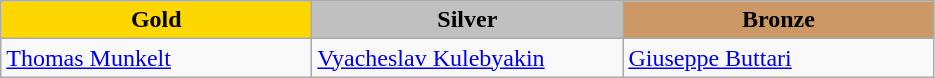<table class="wikitable" style="text-align:left">
<tr align="center">
<td width=200 bgcolor=gold><strong>Gold</strong></td>
<td width=200 bgcolor=silver><strong>Silver</strong></td>
<td width=200 bgcolor=CC9966><strong>Bronze</strong></td>
</tr>
<tr>
<td><a href='#'>Thomas Munkelt</a><br><em></em></td>
<td><a href='#'>Vyacheslav Kulebyakin</a><br><em></em></td>
<td><a href='#'>Giuseppe Buttari</a><br><em></em></td>
</tr>
</table>
